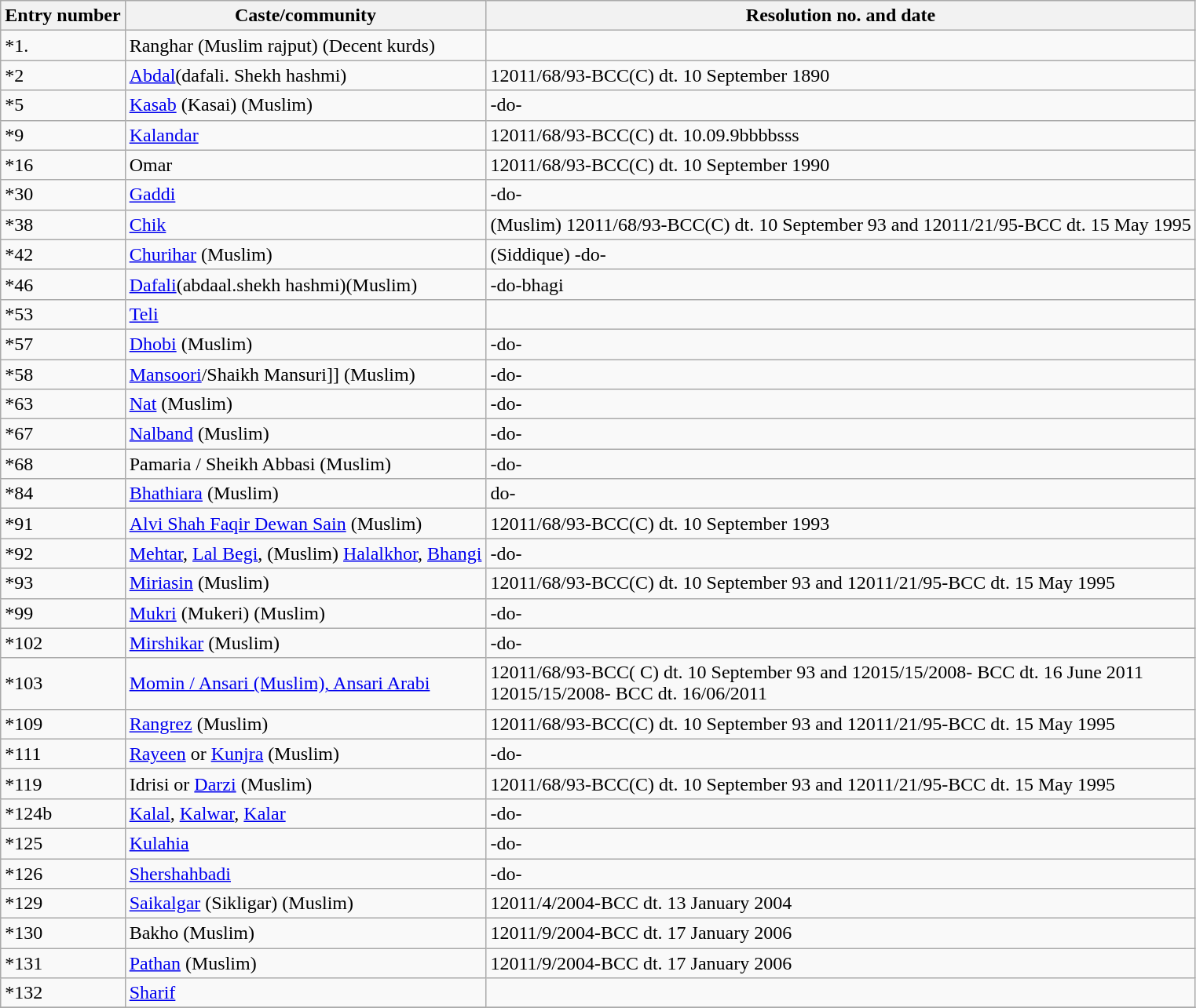<table class="wikitable">
<tr>
<th>Entry number</th>
<th>Caste/community</th>
<th>Resolution no. and date</th>
</tr>
<tr>
<td>*1.</td>
<td>Ranghar (Muslim rajput) (Decent kurds)</td>
</tr>
<tr>
<td>*2</td>
<td><a href='#'>Abdal</a>(dafali. Shekh hashmi)</td>
<td>12011/68/93-BCC(C) dt. 10 September 1890</td>
</tr>
<tr>
<td>*5</td>
<td><a href='#'>Kasab</a> (Kasai) (Muslim)</td>
<td>-do-</td>
</tr>
<tr>
<td>*9</td>
<td><a href='#'>Kalandar</a></td>
<td>12011/68/93-BCC(C) dt. 10.09.9bbbbsss</td>
</tr>
<tr>
<td>*16</td>
<td>Omar</td>
<td>12011/68/93-BCC(C) dt. 10 September 1990</td>
</tr>
<tr>
<td>*30</td>
<td><a href='#'>Gaddi</a></td>
<td>-do-</td>
</tr>
<tr>
<td>*38</td>
<td><a href='#'>Chik</a></td>
<td>(Muslim) 12011/68/93-BCC(C) dt. 10 September 93 and 12011/21/95-BCC dt. 15 May 1995</td>
</tr>
<tr>
<td>*42</td>
<td><a href='#'>Churihar</a> (Muslim)</td>
<td>(Siddique)  -do-</td>
</tr>
<tr>
<td>*46</td>
<td><a href='#'>Dafali</a>(abdaal.shekh hashmi)(Muslim)</td>
<td>-do-bhagi</td>
</tr>
<tr>
<td>*53</td>
<td><a href='#'>Teli</a></td>
<td></td>
</tr>
<tr>
<td>*57</td>
<td><a href='#'>Dhobi</a> (Muslim)</td>
<td>-do-</td>
</tr>
<tr>
<td>*58</td>
<td><a href='#'>Mansoori</a>/Shaikh Mansuri]] (Muslim)</td>
<td>-do-</td>
</tr>
<tr>
<td>*63</td>
<td><a href='#'>Nat</a> (Muslim)</td>
<td>-do-</td>
</tr>
<tr>
<td>*67</td>
<td><a href='#'>Nalband</a> (Muslim)</td>
<td>-do-</td>
</tr>
<tr>
<td>*68</td>
<td>Pamaria / Sheikh Abbasi (Muslim)</td>
<td>-do-</td>
</tr>
<tr>
<td>*84</td>
<td><a href='#'>Bhathiara</a> (Muslim)</td>
<td>do-</td>
</tr>
<tr>
<td>*91</td>
<td><a href='#'>Alvi Shah Faqir Dewan Sain</a> (Muslim)</td>
<td>12011/68/93-BCC(C) dt. 10 September 1993</td>
</tr>
<tr>
<td>*92</td>
<td><a href='#'>Mehtar</a>, <a href='#'>Lal Begi</a>, (Muslim) <a href='#'>Halalkhor</a>, <a href='#'>Bhangi</a></td>
<td>-do-</td>
</tr>
<tr>
<td>*93</td>
<td><a href='#'>Miriasin</a> (Muslim)</td>
<td>12011/68/93-BCC(C) dt. 10 September 93 and 12011/21/95-BCC dt. 15 May 1995</td>
</tr>
<tr>
<td>*99</td>
<td><a href='#'>Mukri</a> (Mukeri) (Muslim)</td>
<td>-do-</td>
</tr>
<tr>
<td>*102</td>
<td><a href='#'>Mirshikar</a> (Muslim)</td>
<td>-do-</td>
</tr>
<tr>
<td>*103</td>
<td><a href='#'>Momin / Ansari (Muslim), Ansari Arabi</a></td>
<td>12011/68/93-BCC( C) dt. 10 September 93 and 12015/15/2008- BCC dt. 16 June 2011<br>12015/15/2008- BCC dt. 16/06/2011</td>
</tr>
<tr>
<td>*109</td>
<td><a href='#'>Rangrez</a> (Muslim)</td>
<td>12011/68/93-BCC(C) dt. 10 September 93 and 12011/21/95-BCC dt. 15 May 1995</td>
</tr>
<tr>
<td>*111</td>
<td><a href='#'>Rayeen</a> or <a href='#'>Kunjra</a> (Muslim)</td>
<td>-do-</td>
</tr>
<tr>
<td>*119</td>
<td>Idrisi or <a href='#'>Darzi</a> (Muslim)</td>
<td>12011/68/93-BCC(C) dt. 10 September 93 and 12011/21/95-BCC dt. 15 May 1995</td>
</tr>
<tr>
<td>*124b</td>
<td><a href='#'>Kalal</a>, <a href='#'>Kalwar</a>, <a href='#'>Kalar</a></td>
<td>-do-</td>
</tr>
<tr>
<td>*125</td>
<td><a href='#'>Kulahia</a></td>
<td>-do-</td>
</tr>
<tr>
<td>*126</td>
<td><a href='#'>Shershahbadi</a></td>
<td>-do-</td>
</tr>
<tr>
<td>*129</td>
<td><a href='#'>Saikalgar</a> (Sikligar) (Muslim)</td>
<td>12011/4/2004-BCC dt. 13 January 2004</td>
</tr>
<tr>
<td>*130</td>
<td>Bakho (Muslim)</td>
<td>12011/9/2004-BCC dt. 17 January 2006</td>
</tr>
<tr>
<td>*131</td>
<td><a href='#'>Pathan</a> (Muslim)</td>
<td>12011/9/2004-BCC dt. 17 January 2006</td>
</tr>
<tr>
<td>*132</td>
<td><a href='#'>Sharif</a></td>
<td></td>
</tr>
<tr>
</tr>
</table>
